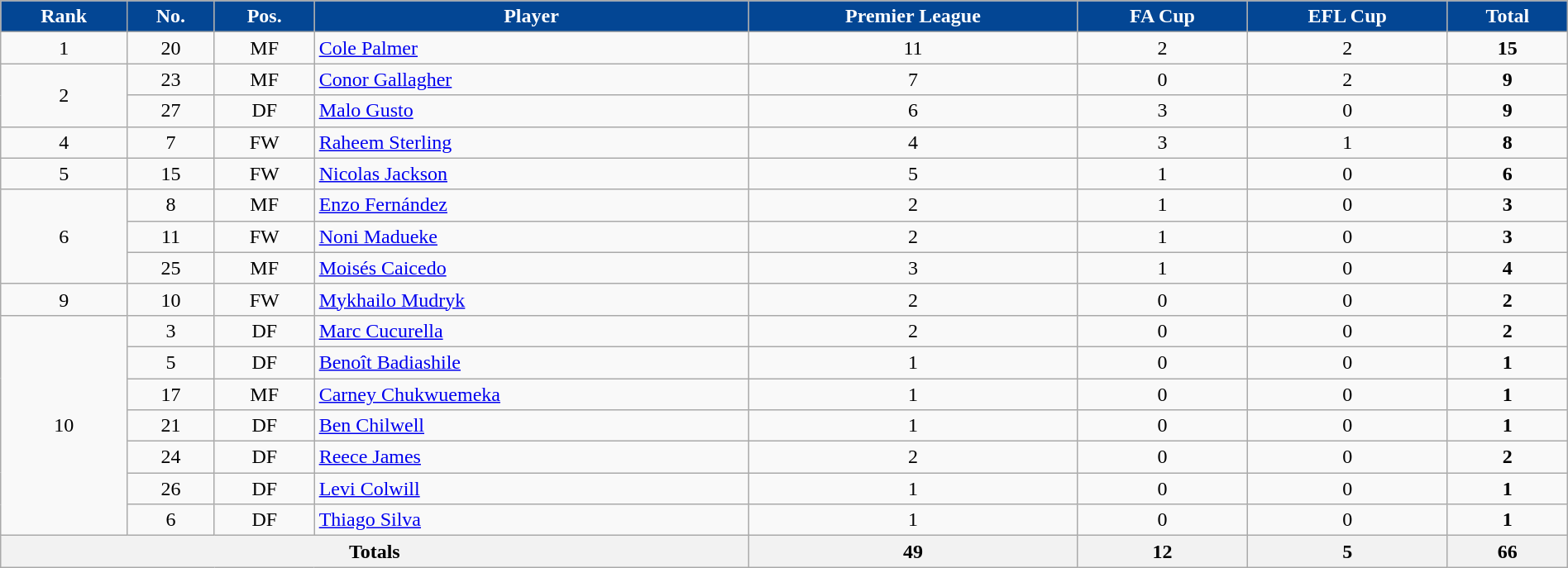<table class="wikitable sortable" style="text-align:center; width:100%">
<tr>
<th style=background-color:#034694;color:#FFFFFF>Rank</th>
<th style=background-color:#034694;color:#FFFFFF>No.</th>
<th style=background-color:#034694;color:#FFFFFF>Pos.</th>
<th style=background-color:#034694;color:#FFFFFF>Player</th>
<th style=background-color:#034694;color:#FFFFFF>Premier League</th>
<th style=background-color:#034694;color:#FFFFFF>FA Cup</th>
<th style=background-color:#034694;color:#FFFFFF>EFL Cup</th>
<th style=background-color:#034694;color:#FFFFFF>Total</th>
</tr>
<tr>
<td>1</td>
<td>20</td>
<td>MF</td>
<td align=left> <a href='#'>Cole Palmer</a></td>
<td>11</td>
<td>2</td>
<td>2</td>
<td><strong>15</strong></td>
</tr>
<tr>
<td rowspan="2">2</td>
<td>23</td>
<td>MF</td>
<td align=left> <a href='#'>Conor Gallagher</a></td>
<td>7</td>
<td>0</td>
<td>2</td>
<td><strong>9</strong></td>
</tr>
<tr>
<td>27</td>
<td>DF</td>
<td align=left> <a href='#'>Malo Gusto</a></td>
<td>6</td>
<td>3</td>
<td>0</td>
<td><strong>9</strong></td>
</tr>
<tr>
<td>4</td>
<td>7</td>
<td>FW</td>
<td align=left> <a href='#'>Raheem Sterling</a></td>
<td>4</td>
<td>3</td>
<td>1</td>
<td><strong>8</strong></td>
</tr>
<tr>
<td>5</td>
<td>15</td>
<td>FW</td>
<td align=left> <a href='#'>Nicolas Jackson</a></td>
<td>5</td>
<td>1</td>
<td>0</td>
<td><strong>6</strong></td>
</tr>
<tr>
<td rowspan="3">6</td>
<td>8</td>
<td>MF</td>
<td align=left> <a href='#'>Enzo Fernández</a></td>
<td>2</td>
<td>1</td>
<td>0</td>
<td><strong>3</strong></td>
</tr>
<tr>
<td>11</td>
<td>FW</td>
<td align=left> <a href='#'>Noni Madueke</a></td>
<td>2</td>
<td>1</td>
<td>0</td>
<td><strong>3</strong></td>
</tr>
<tr>
<td>25</td>
<td>MF</td>
<td align=left> <a href='#'>Moisés Caicedo</a></td>
<td>3</td>
<td>1</td>
<td>0</td>
<td><strong>4</strong></td>
</tr>
<tr>
<td>9</td>
<td>10</td>
<td>FW</td>
<td align=left> <a href='#'>Mykhailo Mudryk</a></td>
<td>2</td>
<td>0</td>
<td>0</td>
<td><strong>2</strong></td>
</tr>
<tr>
<td rowspan="7">10</td>
<td>3</td>
<td>DF</td>
<td align=left> <a href='#'>Marc Cucurella</a></td>
<td>2</td>
<td>0</td>
<td>0</td>
<td><strong>2</strong></td>
</tr>
<tr>
<td>5</td>
<td>DF</td>
<td align=left> <a href='#'>Benoît Badiashile</a></td>
<td>1</td>
<td>0</td>
<td>0</td>
<td><strong>1</strong></td>
</tr>
<tr>
<td>17</td>
<td>MF</td>
<td align=left> <a href='#'>Carney Chukwuemeka</a></td>
<td>1</td>
<td>0</td>
<td>0</td>
<td><strong>1</strong></td>
</tr>
<tr>
<td>21</td>
<td>DF</td>
<td align=left> <a href='#'>Ben Chilwell</a></td>
<td>1</td>
<td>0</td>
<td>0</td>
<td><strong>1</strong></td>
</tr>
<tr>
<td>24</td>
<td>DF</td>
<td align=left> <a href='#'>Reece James</a></td>
<td>2</td>
<td>0</td>
<td>0</td>
<td><strong>2</strong></td>
</tr>
<tr>
<td>26</td>
<td>DF</td>
<td align=left> <a href='#'>Levi Colwill</a></td>
<td>1</td>
<td>0</td>
<td>0</td>
<td><strong>1</strong></td>
</tr>
<tr>
<td>6</td>
<td>DF</td>
<td align=left> <a href='#'>Thiago Silva</a></td>
<td>1</td>
<td>0</td>
<td>0</td>
<td><strong>1</strong></td>
</tr>
<tr>
<th colspan="4"><strong>Totals</strong></th>
<th><strong>49</strong></th>
<th><strong>12</strong></th>
<th><strong>5</strong></th>
<th><strong>66</strong></th>
</tr>
</table>
